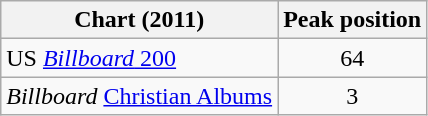<table class="wikitable sortable">
<tr>
<th>Chart (2011)</th>
<th>Peak position</th>
</tr>
<tr>
<td>US <a href='#'><em>Billboard</em> 200</a></td>
<td align="center">64</td>
</tr>
<tr>
<td><em>Billboard</em> <a href='#'>Christian Albums</a></td>
<td align="center">3</td>
</tr>
</table>
